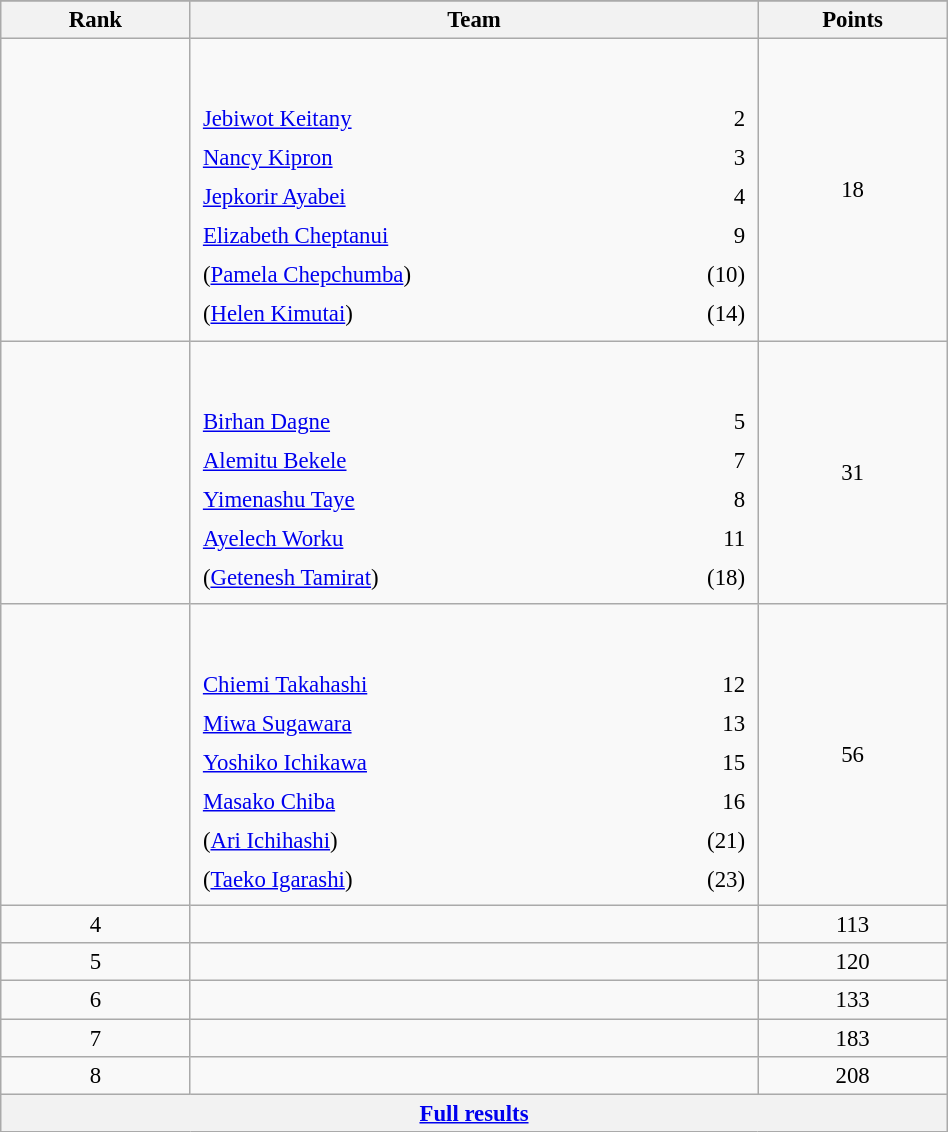<table class="wikitable sortable" style=" text-align:center; font-size:95%;" width="50%">
<tr>
</tr>
<tr>
<th width=10%>Rank</th>
<th width=30%>Team</th>
<th width=10%>Points</th>
</tr>
<tr>
<td align=center></td>
<td align=left> <br><br><table width=100%>
<tr>
<td align=left style="border:0"><a href='#'>Jebiwot Keitany</a></td>
<td align=right style="border:0">2</td>
</tr>
<tr>
<td align=left style="border:0"><a href='#'>Nancy Kipron</a></td>
<td align=right style="border:0">3</td>
</tr>
<tr>
<td align=left style="border:0"><a href='#'>Jepkorir Ayabei</a></td>
<td align=right style="border:0">4</td>
</tr>
<tr>
<td align=left style="border:0"><a href='#'>Elizabeth Cheptanui</a></td>
<td align=right style="border:0">9</td>
</tr>
<tr>
<td align=left style="border:0">(<a href='#'>Pamela Chepchumba</a>)</td>
<td align=right style="border:0">(10)</td>
</tr>
<tr>
<td align=left style="border:0">(<a href='#'>Helen Kimutai</a>)</td>
<td align=right style="border:0">(14)</td>
</tr>
</table>
</td>
<td>18</td>
</tr>
<tr>
<td align=center></td>
<td align=left> <br><br><table width=100%>
<tr>
<td align=left style="border:0"><a href='#'>Birhan Dagne</a></td>
<td align=right style="border:0">5</td>
</tr>
<tr>
<td align=left style="border:0"><a href='#'>Alemitu Bekele</a></td>
<td align=right style="border:0">7</td>
</tr>
<tr>
<td align=left style="border:0"><a href='#'>Yimenashu Taye</a></td>
<td align=right style="border:0">8</td>
</tr>
<tr>
<td align=left style="border:0"><a href='#'>Ayelech Worku</a></td>
<td align=right style="border:0">11</td>
</tr>
<tr>
<td align=left style="border:0">(<a href='#'>Getenesh Tamirat</a>)</td>
<td align=right style="border:0">(18)</td>
</tr>
</table>
</td>
<td>31</td>
</tr>
<tr>
<td align=center></td>
<td align=left> <br><br><table width=100%>
<tr>
<td align=left style="border:0"><a href='#'>Chiemi Takahashi</a></td>
<td align=right style="border:0">12</td>
</tr>
<tr>
<td align=left style="border:0"><a href='#'>Miwa Sugawara</a></td>
<td align=right style="border:0">13</td>
</tr>
<tr>
<td align=left style="border:0"><a href='#'>Yoshiko Ichikawa</a></td>
<td align=right style="border:0">15</td>
</tr>
<tr>
<td align=left style="border:0"><a href='#'>Masako Chiba</a></td>
<td align=right style="border:0">16</td>
</tr>
<tr>
<td align=left style="border:0">(<a href='#'>Ari Ichihashi</a>)</td>
<td align=right style="border:0">(21)</td>
</tr>
<tr>
<td align=left style="border:0">(<a href='#'>Taeko Igarashi</a>)</td>
<td align=right style="border:0">(23)</td>
</tr>
</table>
</td>
<td>56</td>
</tr>
<tr>
<td align=center>4</td>
<td align=left></td>
<td>113</td>
</tr>
<tr>
<td align=center>5</td>
<td align=left></td>
<td>120</td>
</tr>
<tr>
<td align=center>6</td>
<td align=left></td>
<td>133</td>
</tr>
<tr>
<td align=center>7</td>
<td align=left></td>
<td>183</td>
</tr>
<tr>
<td align=center>8</td>
<td align=left></td>
<td>208</td>
</tr>
<tr class="sortbottom">
<th colspan=3 align=center><a href='#'>Full results</a></th>
</tr>
</table>
